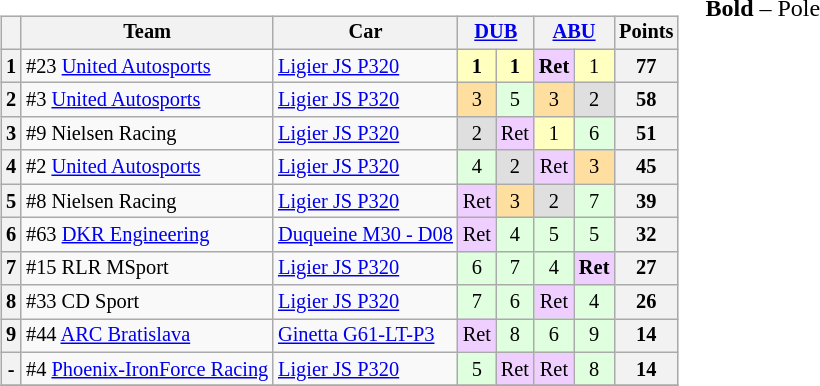<table>
<tr>
<td></td>
<td valign="top"><br><table class="wikitable" style="font-size:85%; text-align:center;">
<tr>
<th></th>
<th>Team</th>
<th>Car</th>
<th colspan=2><a href='#'>DUB</a><br></th>
<th colspan=2><a href='#'>ABU</a><br></th>
<th>Points</th>
</tr>
<tr>
<th>1</th>
<td align=left> #23 <a href='#'>United Autosports</a></td>
<td align=left><a href='#'>Ligier JS P320</a></td>
<td style="background:#ffffbf;"><strong>1</strong></td>
<td style="background:#ffffbf;"><strong>1</strong></td>
<td style="background:#efcfff;"><strong>Ret</strong></td>
<td style="background:#ffffbf;">1</td>
<th>77</th>
</tr>
<tr>
<th>2</th>
<td align=left> #3 <a href='#'>United Autosports</a></td>
<td align=left><a href='#'>Ligier JS P320</a></td>
<td style="background:#ffdf9f;">3</td>
<td style="background:#dfffdf;">5</td>
<td style="background:#ffdf9f;">3</td>
<td style="background:#dfdfdf;">2</td>
<th>58</th>
</tr>
<tr>
<th>3</th>
<td align=left> #9 Nielsen Racing</td>
<td align=left><a href='#'>Ligier JS P320</a></td>
<td style="background:#dfdfdf;">2</td>
<td style="background:#efcfff;">Ret</td>
<td style="background:#FFFFBF;">1</td>
<td style="background:#dfffdf;">6</td>
<th>51</th>
</tr>
<tr>
<th>4</th>
<td align=left> #2 <a href='#'>United Autosports</a></td>
<td align=left><a href='#'>Ligier JS P320</a></td>
<td style="background:#dfffdf;">4</td>
<td style="background:#dfdfdf;">2</td>
<td style="background:#efcfff;">Ret</td>
<td style="background:#ffdf9f;">3</td>
<th>45</th>
</tr>
<tr>
<th>5</th>
<td align=left> #8 Nielsen Racing</td>
<td align=left><a href='#'>Ligier JS P320</a></td>
<td style="background:#efcfff;">Ret</td>
<td style="background:#ffdf9f;">3</td>
<td style="background:#dfdfdf;">2</td>
<td style="background:#dfffdf;">7</td>
<th>39</th>
</tr>
<tr>
<th>6</th>
<td align=left> #63 <a href='#'>DKR Engineering</a></td>
<td align=left><a href='#'>Duqueine M30 - D08</a></td>
<td style="background:#efcfff;">Ret</td>
<td style="background:#dfffdf;">4</td>
<td style="background:#dfffdf;">5</td>
<td style="background:#dfffdf;">5</td>
<th>32</th>
</tr>
<tr>
<th>7</th>
<td align=left> #15 RLR MSport</td>
<td align=left><a href='#'>Ligier JS P320</a></td>
<td style="background:#dfffdf;">6</td>
<td style="background:#dfffdf;">7</td>
<td style="background:#dfffdf;">4</td>
<td style="background:#efcfff;"><strong>Ret</strong></td>
<th>27</th>
</tr>
<tr>
<th>8</th>
<td align=left> #33 CD Sport</td>
<td align=left><a href='#'>Ligier JS P320</a></td>
<td style="background:#dfffdf;">7</td>
<td style="background:#dfffdf;">6</td>
<td style="background:#efcfff;">Ret</td>
<td style="background:#dfffdf;">4</td>
<th>26</th>
</tr>
<tr>
<th>9</th>
<td align=left> #44 <a href='#'>ARC Bratislava</a></td>
<td align=left><a href='#'>Ginetta G61-LT-P3</a></td>
<td style="background:#efcfff;">Ret</td>
<td style="background:#dfffdf;">8</td>
<td style="background:#dfffdf;">6</td>
<td style="background:#dfffdf;">9</td>
<th>14</th>
</tr>
<tr>
<th>-</th>
<td align=left> #4 <a href='#'>Phoenix-IronForce Racing</a></td>
<td align=left><a href='#'>Ligier JS P320</a></td>
<td style="background:#dfffdf;">5</td>
<td style="background:#efcfff;">Ret</td>
<td style="background:#efcfff;">Ret</td>
<td style="background:#dfffdf;">8</td>
<th>14</th>
</tr>
<tr>
</tr>
</table>
</td>
<td valign="top"><br>
<span><strong>Bold</strong> – Pole<br></span></td>
</tr>
</table>
